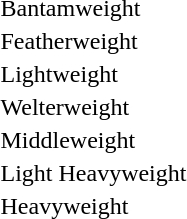<table>
<tr>
<td>Bantamweight<br> </td>
<td></td>
<td></td>
<td></td>
</tr>
<tr>
<td>Featherweight<br> </td>
<td></td>
<td></td>
<td></td>
</tr>
<tr>
<td>Lightweight<br> </td>
<td></td>
<td></td>
<td></td>
</tr>
<tr>
<td>Welterweight<br></td>
<td></td>
<td></td>
<td></td>
</tr>
<tr>
<td>Middleweight<br></td>
<td></td>
<td></td>
<td></td>
</tr>
<tr>
<td>Light Heavyweight<br> </td>
<td></td>
<td></td>
<td></td>
</tr>
<tr>
<td>Heavyweight<br></td>
<td></td>
<td></td>
<td></td>
</tr>
</table>
